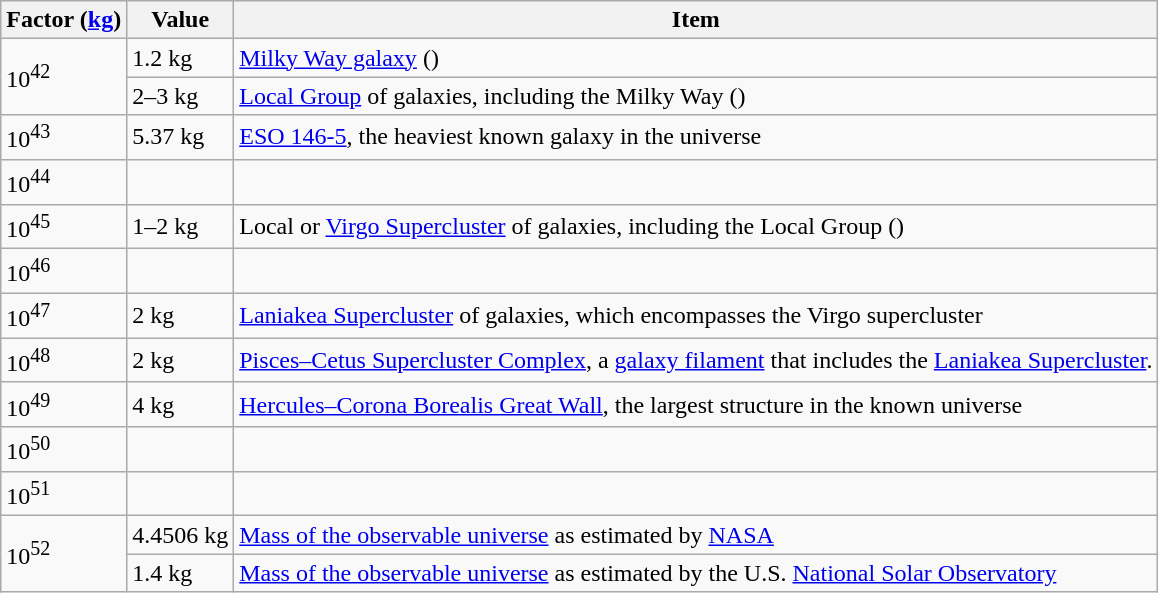<table class="wikitable">
<tr>
<th>Factor (<a href='#'>kg</a>)</th>
<th>Value</th>
<th>Item</th>
</tr>
<tr>
<td rowspan=2>10<sup>42</sup></td>
<td>1.2 kg</td>
<td><a href='#'>Milky Way galaxy</a> ()</td>
</tr>
<tr>
<td>2–3 kg</td>
<td><a href='#'>Local Group</a> of galaxies, including the Milky Way ()</td>
</tr>
<tr>
<td>10<sup>43</sup></td>
<td>5.37 kg</td>
<td><a href='#'>ESO 146-5</a>, the heaviest known galaxy in the universe</td>
</tr>
<tr>
<td>10<sup>44</sup></td>
<td> </td>
<td> </td>
</tr>
<tr>
<td>10<sup>45</sup></td>
<td>1–2 kg</td>
<td>Local or <a href='#'>Virgo Supercluster</a> of galaxies, including the Local Group ()</td>
</tr>
<tr>
<td>10<sup>46</sup></td>
<td> </td>
<td> </td>
</tr>
<tr>
<td>10<sup>47</sup></td>
<td>2 kg</td>
<td><a href='#'>Laniakea Supercluster</a> of galaxies, which encompasses the Virgo supercluster</td>
</tr>
<tr>
<td>10<sup>48</sup></td>
<td>2 kg</td>
<td><a href='#'>Pisces–Cetus Supercluster Complex</a>, a <a href='#'>galaxy filament</a> that includes the <a href='#'>Laniakea Supercluster</a>.</td>
</tr>
<tr>
<td>10<sup>49</sup></td>
<td>4 kg</td>
<td><a href='#'>Hercules–Corona Borealis Great Wall</a>, the largest structure in the known universe</td>
</tr>
<tr>
<td>10<sup>50</sup></td>
<td> </td>
<td> </td>
</tr>
<tr>
<td>10<sup>51</sup></td>
<td> </td>
<td> </td>
</tr>
<tr>
<td rowspan=2>10<sup>52</sup></td>
<td>4.4506 kg</td>
<td><a href='#'>Mass of the observable universe</a> as estimated by <a href='#'>NASA</a></td>
</tr>
<tr>
<td>1.4 kg</td>
<td><a href='#'>Mass of the observable universe</a> as estimated by the U.S. <a href='#'>National Solar Observatory</a></td>
</tr>
</table>
